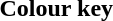<table class="toccolours">
<tr>
<th>Colour key</th>
</tr>
<tr>
<td></td>
</tr>
</table>
